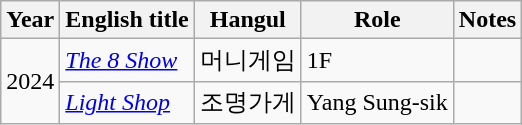<table class="wikitable sortable">
<tr>
<th>Year</th>
<th>English title</th>
<th>Hangul</th>
<th>Role</th>
<th class="unsortable">Notes</th>
</tr>
<tr>
<td rowspan="2">2024</td>
<td><em><a href='#'>The 8 Show</a></em></td>
<td>머니게임</td>
<td>1F</td>
<td></td>
</tr>
<tr>
<td><em><a href='#'>Light Shop</a></em></td>
<td>조명가게</td>
<td>Yang Sung-sik</td>
<td></td>
</tr>
</table>
